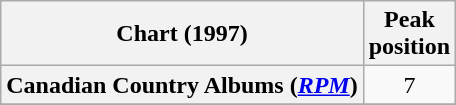<table class="wikitable sortable plainrowheaders" style="text-align:center">
<tr>
<th scope="col">Chart (1997)</th>
<th scope="col">Peak<br>position</th>
</tr>
<tr>
<th scope="row">Canadian Country Albums (<em><a href='#'>RPM</a></em>)</th>
<td>7</td>
</tr>
<tr>
</tr>
<tr>
</tr>
</table>
